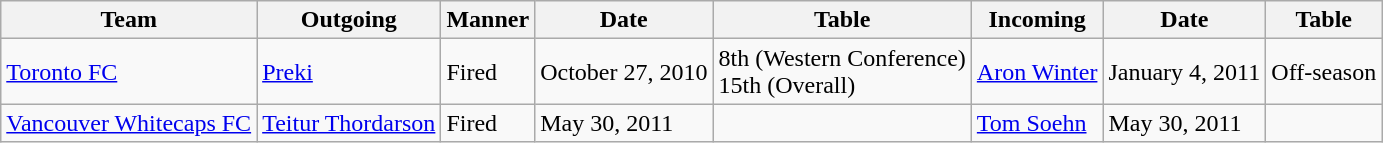<table class="wikitable">
<tr>
<th>Team</th>
<th>Outgoing</th>
<th>Manner</th>
<th>Date</th>
<th>Table</th>
<th>Incoming</th>
<th>Date</th>
<th>Table</th>
</tr>
<tr>
<td><a href='#'>Toronto FC</a></td>
<td> <a href='#'>Preki</a></td>
<td>Fired</td>
<td>October 27, 2010</td>
<td>8th (Western Conference)<br>15th (Overall)</td>
<td> <a href='#'>Aron Winter</a></td>
<td>January 4, 2011</td>
<td>Off-season</td>
</tr>
<tr>
<td><a href='#'>Vancouver Whitecaps FC</a></td>
<td> <a href='#'>Teitur Thordarson</a></td>
<td>Fired</td>
<td>May 30, 2011</td>
<td></td>
<td> <a href='#'>Tom Soehn</a></td>
<td>May 30, 2011</td>
<td></td>
</tr>
</table>
